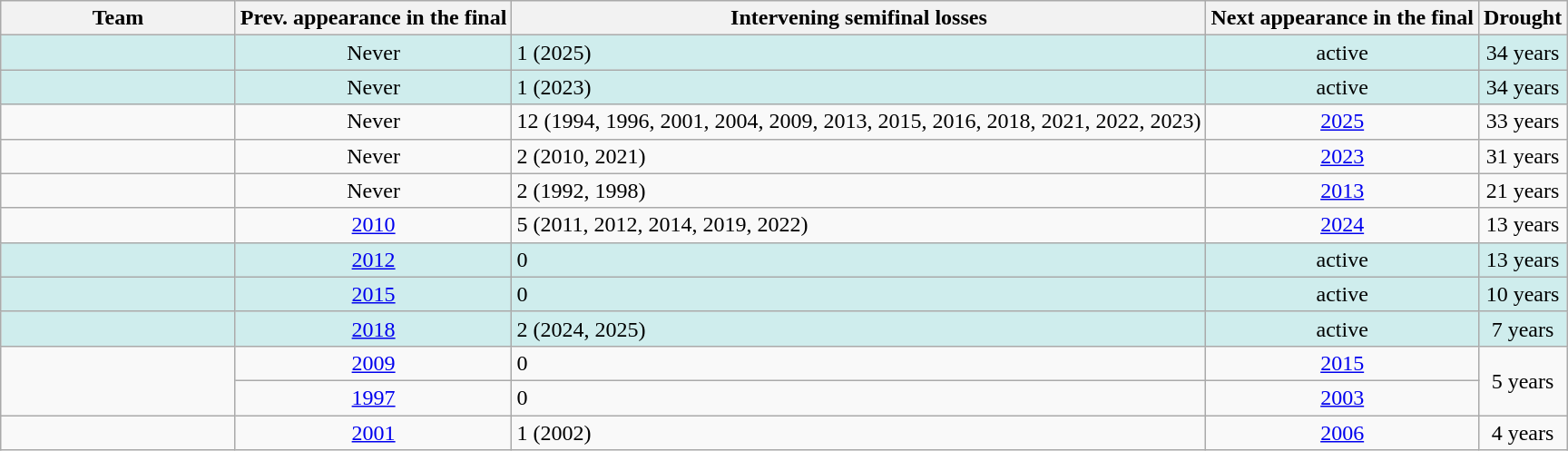<table class="wikitable" style="text-align:center;">
<tr>
<th width="165px">Team</th>
<th>Prev. appearance in the final</th>
<th>Intervening semifinal losses</th>
<th>Next appearance in the final</th>
<th>Drought</th>
</tr>
<tr style="background-color:#CFEDED;">
<td align="left"></td>
<td>Never</td>
<td align="left">1 (2025)</td>
<td>active</td>
<td>34 years</td>
</tr>
<tr style="background-color:#CFEDED;">
<td align="left"></td>
<td>Never</td>
<td align="left">1 (2023)</td>
<td>active</td>
<td>34 years</td>
</tr>
<tr>
<td align="left"></td>
<td>Never</td>
<td align="left">12 (1994, 1996, 2001, 2004, 2009, 2013, 2015, 2016, 2018, 2021, 2022, 2023)</td>
<td><a href='#'>2025</a></td>
<td>33 years</td>
</tr>
<tr>
<td align="left"></td>
<td>Never</td>
<td align="left">2 (2010, 2021)</td>
<td><a href='#'>2023</a></td>
<td>31 years</td>
</tr>
<tr>
<td align="left"></td>
<td>Never</td>
<td align="left">2 (1992, 1998)</td>
<td><a href='#'>2013</a></td>
<td>21 years</td>
</tr>
<tr>
<td align="left"></td>
<td><a href='#'>2010</a></td>
<td align="left">5 (2011, 2012, 2014, 2019, 2022)</td>
<td><a href='#'>2024</a></td>
<td>13 years</td>
</tr>
<tr style="background-color:#CFEDED;">
<td align="left"></td>
<td><a href='#'>2012</a></td>
<td align="left">0</td>
<td>active</td>
<td>13 years</td>
</tr>
<tr style="background-color:#CFEDED;">
<td align="left"></td>
<td><a href='#'>2015</a></td>
<td align="left">0</td>
<td>active</td>
<td>10 years</td>
</tr>
<tr style="background-color:#CFEDED;">
<td align="left"></td>
<td><a href='#'>2018</a></td>
<td align="left">2 (2024, 2025)</td>
<td>active</td>
<td>7 years</td>
</tr>
<tr>
<td rowspan="2" align="left"></td>
<td><a href='#'>2009</a></td>
<td align="left">0</td>
<td><a href='#'>2015</a></td>
<td rowspan="2">5 years</td>
</tr>
<tr>
<td><a href='#'>1997</a></td>
<td align="left">0</td>
<td><a href='#'>2003</a></td>
</tr>
<tr>
<td align="left"></td>
<td><a href='#'>2001</a></td>
<td align="left">1 (2002)</td>
<td><a href='#'>2006</a></td>
<td>4 years</td>
</tr>
</table>
